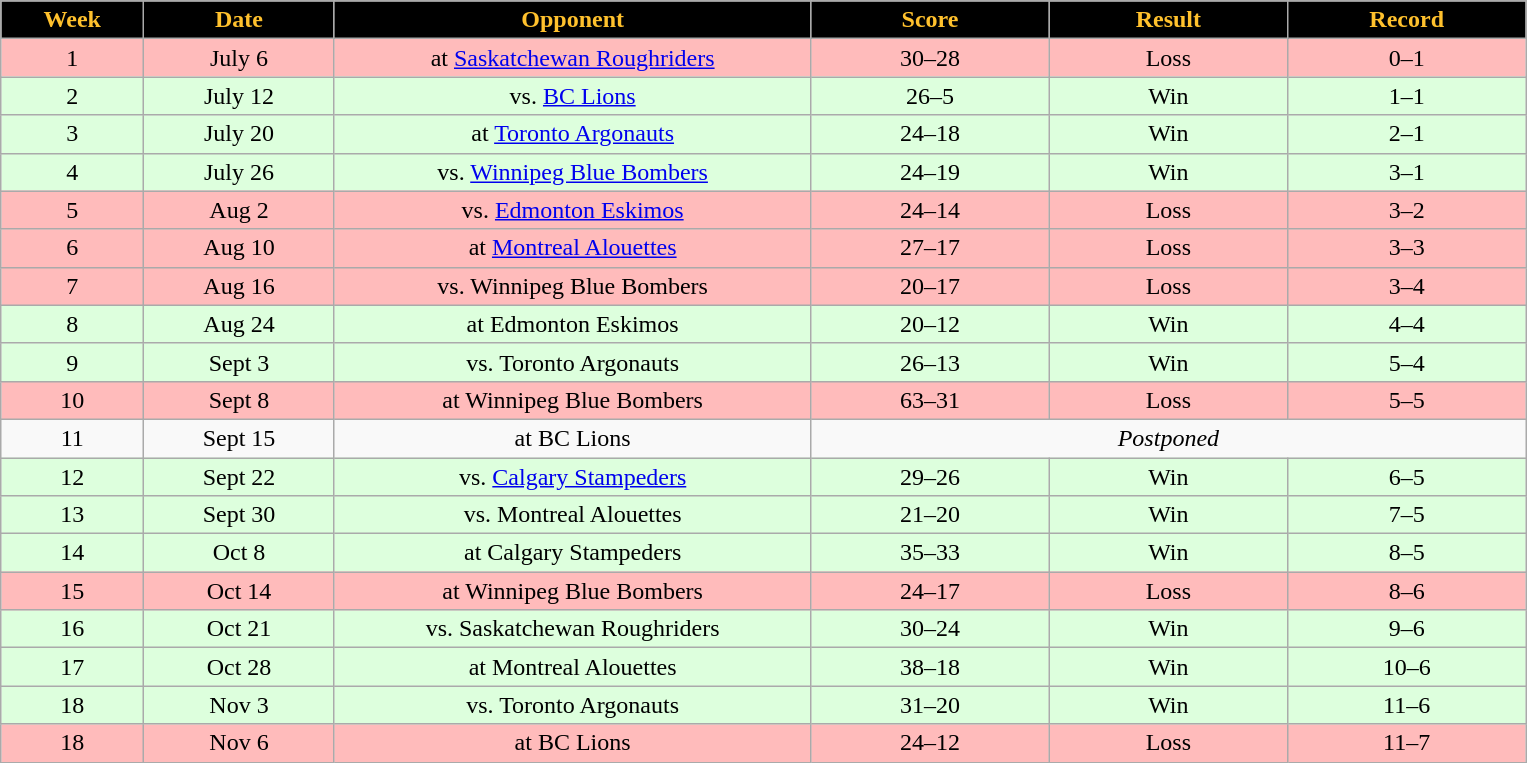<table class="wikitable sortable">
<tr>
<th style="background:black;color:#FFC12D;"  width="6%">Week</th>
<th style="background:black;color:#FFC12D;"  width="8%">Date</th>
<th style="background:black;color:#FFC12D;"  width="20%">Opponent</th>
<th style="background:black;color:#FFC12D;"  width="10%">Score</th>
<th style="background:black;color:#FFC12D;"  width="10%">Result</th>
<th style="background:black;color:#FFC12D;"  width="10%">Record</th>
</tr>
<tr align="center" bgcolor="#ffbbbb">
<td>1</td>
<td>July 6</td>
<td>at <a href='#'>Saskatchewan Roughriders</a></td>
<td>30–28</td>
<td>Loss</td>
<td>0–1</td>
</tr>
<tr align="center" bgcolor="#ddffdd">
<td>2</td>
<td>July 12</td>
<td>vs. <a href='#'>BC Lions</a></td>
<td>26–5</td>
<td>Win</td>
<td>1–1</td>
</tr>
<tr align="center" bgcolor="#ddffdd">
<td>3</td>
<td>July 20</td>
<td>at <a href='#'>Toronto Argonauts</a></td>
<td>24–18</td>
<td>Win</td>
<td>2–1</td>
</tr>
<tr align="center" bgcolor="#ddffdd">
<td>4</td>
<td>July 26</td>
<td>vs. <a href='#'>Winnipeg Blue Bombers</a></td>
<td>24–19</td>
<td>Win</td>
<td>3–1</td>
</tr>
<tr align="center" bgcolor="#ffbbbb">
<td>5</td>
<td>Aug 2</td>
<td>vs. <a href='#'>Edmonton Eskimos</a></td>
<td>24–14</td>
<td>Loss</td>
<td>3–2</td>
</tr>
<tr align="center" bgcolor="#ffbbbb">
<td>6</td>
<td>Aug 10</td>
<td>at <a href='#'>Montreal Alouettes</a></td>
<td>27–17</td>
<td>Loss</td>
<td>3–3</td>
</tr>
<tr align="center" bgcolor="#ffbbbb">
<td>7</td>
<td>Aug 16</td>
<td>vs. Winnipeg Blue Bombers</td>
<td>20–17</td>
<td>Loss</td>
<td>3–4</td>
</tr>
<tr align="center" bgcolor="#ddffdd">
<td>8</td>
<td>Aug 24</td>
<td>at Edmonton Eskimos</td>
<td>20–12</td>
<td>Win</td>
<td>4–4</td>
</tr>
<tr align="center" bgcolor="#ddffdd">
<td>9</td>
<td>Sept 3</td>
<td>vs. Toronto Argonauts</td>
<td>26–13</td>
<td>Win</td>
<td>5–4</td>
</tr>
<tr align="center" bgcolor="#ffbbbb">
<td>10</td>
<td>Sept 8</td>
<td>at Winnipeg Blue Bombers</td>
<td>63–31</td>
<td>Loss</td>
<td>5–5</td>
</tr>
<tr align="center">
<td>11</td>
<td>Sept 15</td>
<td>at BC Lions</td>
<td colSpan=3 align="center"><em>Postponed</em></td>
</tr>
<tr align="center" bgcolor="#ddffdd">
<td>12</td>
<td>Sept 22</td>
<td>vs. <a href='#'>Calgary Stampeders</a></td>
<td>29–26</td>
<td>Win</td>
<td>6–5</td>
</tr>
<tr align="center" bgcolor="#ddffdd">
<td>13</td>
<td>Sept 30</td>
<td>vs. Montreal Alouettes</td>
<td>21–20</td>
<td>Win</td>
<td>7–5</td>
</tr>
<tr align="center" bgcolor="#ddffdd">
<td>14</td>
<td>Oct 8</td>
<td>at Calgary Stampeders</td>
<td>35–33</td>
<td>Win</td>
<td>8–5</td>
</tr>
<tr align="center" bgcolor="#ffbbbb">
<td>15</td>
<td>Oct 14</td>
<td>at Winnipeg Blue Bombers</td>
<td>24–17</td>
<td>Loss</td>
<td>8–6</td>
</tr>
<tr align="center" bgcolor="#ddffdd">
<td>16</td>
<td>Oct 21</td>
<td>vs. Saskatchewan Roughriders</td>
<td>30–24</td>
<td>Win</td>
<td>9–6</td>
</tr>
<tr align="center" bgcolor="#ddffdd">
<td>17</td>
<td>Oct 28</td>
<td>at Montreal Alouettes</td>
<td>38–18</td>
<td>Win</td>
<td>10–6</td>
</tr>
<tr align="center" bgcolor="#ddffdd">
<td>18</td>
<td>Nov 3</td>
<td>vs. Toronto Argonauts</td>
<td>31–20</td>
<td>Win</td>
<td>11–6</td>
</tr>
<tr align="center" bgcolor="#ffbbbb">
<td>18</td>
<td>Nov 6</td>
<td>at BC Lions</td>
<td>24–12</td>
<td>Loss</td>
<td>11–7</td>
</tr>
</table>
